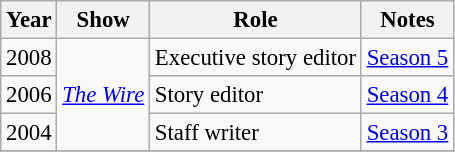<table class="wikitable" style="font-size: 95%;">
<tr>
<th>Year</th>
<th>Show</th>
<th>Role</th>
<th>Notes</th>
</tr>
<tr>
<td>2008</td>
<td rowspan=3><em><a href='#'>The Wire</a></em></td>
<td>Executive story editor</td>
<td><a href='#'>Season 5</a></td>
</tr>
<tr>
<td>2006</td>
<td>Story editor</td>
<td><a href='#'>Season 4</a></td>
</tr>
<tr>
<td>2004</td>
<td>Staff writer</td>
<td><a href='#'>Season 3</a></td>
</tr>
<tr>
</tr>
</table>
